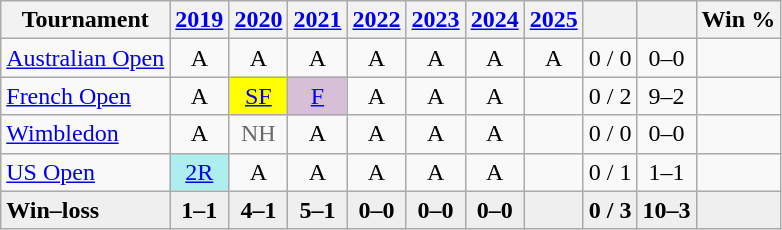<table class="wikitable nowrap" style=text-align:center>
<tr>
<th>Tournament</th>
<th><a href='#'>2019</a></th>
<th><a href='#'>2020</a></th>
<th><a href='#'>2021</a></th>
<th><a href='#'>2022</a></th>
<th><a href='#'>2023</a></th>
<th><a href='#'>2024</a></th>
<th><a href='#'>2025</a></th>
<th></th>
<th></th>
<th>Win %</th>
</tr>
<tr>
<td align=left><a href='#'>Australian Open</a></td>
<td>A</td>
<td>A</td>
<td>A</td>
<td>A</td>
<td>A</td>
<td>A</td>
<td>A</td>
<td>0 / 0</td>
<td>0–0</td>
<td></td>
</tr>
<tr>
<td align=left><a href='#'>French Open</a></td>
<td>A</td>
<td bgcolor=yellow><a href='#'>SF</a></td>
<td bgcolor=thistle><a href='#'>F</a></td>
<td>A</td>
<td>A</td>
<td>A</td>
<td></td>
<td>0 / 2</td>
<td>9–2</td>
<td></td>
</tr>
<tr>
<td align=left><a href='#'>Wimbledon</a></td>
<td>A</td>
<td style=color:dimGrey>NH</td>
<td>A</td>
<td>A</td>
<td>A</td>
<td>A</td>
<td></td>
<td>0 / 0</td>
<td>0–0</td>
<td></td>
</tr>
<tr>
<td align=left><a href='#'>US Open</a></td>
<td bgcolor=afeeee><a href='#'>2R</a></td>
<td>A</td>
<td>A</td>
<td>A</td>
<td>A</td>
<td>A</td>
<td></td>
<td>0 / 1</td>
<td>1–1</td>
<td></td>
</tr>
<tr style="font-weight:bold; background:#efefef;">
<td style="text-align:left">Win–loss</td>
<td>1–1</td>
<td>4–1</td>
<td>5–1</td>
<td>0–0</td>
<td>0–0</td>
<td>0–0</td>
<td></td>
<td>0 / 3</td>
<td>10–3</td>
<td></td>
</tr>
</table>
